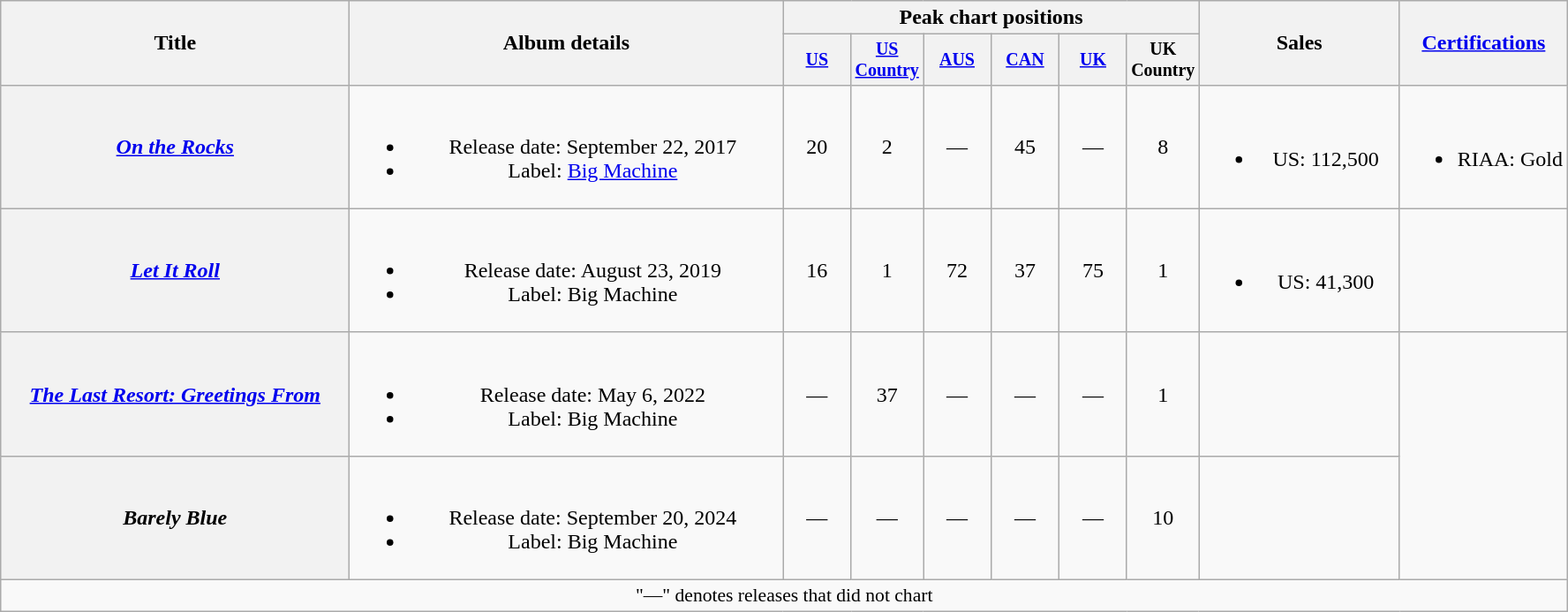<table class="wikitable plainrowheaders" style="text-align:center;">
<tr>
<th rowspan="2" style="width:16em;">Title</th>
<th rowspan="2" style="width:20em;">Album details</th>
<th colspan="6">Peak chart positions</th>
<th rowspan="2" style="width:9em;">Sales</th>
<th rowspan="2"><a href='#'>Certifications</a></th>
</tr>
<tr style="font-size:smaller;">
<th style="width:45px;"><a href='#'>US</a><br></th>
<th style="width:45px;"><a href='#'>US Country</a><br></th>
<th style="width:45px;"><a href='#'>AUS</a><br></th>
<th style="width:45px;"><a href='#'>CAN</a><br></th>
<th style="width:45px;"><a href='#'>UK</a><br></th>
<th style="width:45px;">UK Country</th>
</tr>
<tr>
<th scope="row"><em><a href='#'>On the Rocks</a></em></th>
<td><br><ul><li>Release date: September 22, 2017</li><li>Label: <a href='#'>Big Machine</a></li></ul></td>
<td>20</td>
<td>2</td>
<td>—</td>
<td>45</td>
<td>—</td>
<td>8</td>
<td><br><ul><li>US: 112,500</li></ul></td>
<td><br><ul><li>RIAA: Gold</li></ul></td>
</tr>
<tr>
<th scope="row"><em><a href='#'>Let It Roll</a></em></th>
<td><br><ul><li>Release date: August 23, 2019</li><li>Label: Big Machine</li></ul></td>
<td>16</td>
<td>1</td>
<td>72</td>
<td>37</td>
<td>75</td>
<td>1</td>
<td><br><ul><li>US: 41,300</li></ul></td>
<td></td>
</tr>
<tr>
<th scope="row"><em><a href='#'>The Last Resort: Greetings From</a></em></th>
<td><br><ul><li>Release date: May 6, 2022</li><li>Label: Big Machine</li></ul></td>
<td>—</td>
<td>37</td>
<td>—</td>
<td>—</td>
<td>—</td>
<td>1</td>
<td></td>
</tr>
<tr>
<th scope="row"><em>Barely Blue</em></th>
<td><br><ul><li>Release date: September 20, 2024</li><li>Label: Big Machine</li></ul></td>
<td>—</td>
<td>—</td>
<td>—</td>
<td>—</td>
<td>—</td>
<td>10</td>
<td></td>
</tr>
<tr>
<td colspan="10" style="font-size:90%">"—" denotes releases that did not chart</td>
</tr>
</table>
